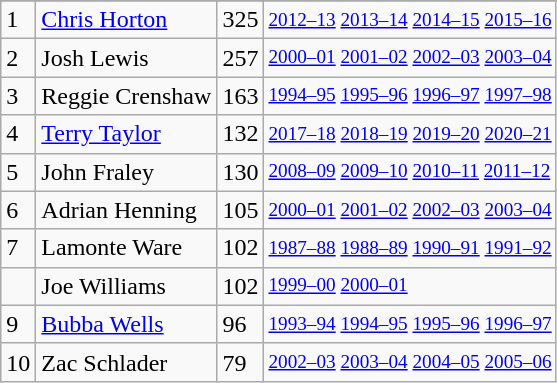<table class="wikitable">
<tr>
</tr>
<tr>
<td>1</td>
<td><a href='#'>Chris Horton</a></td>
<td>325</td>
<td style="font-size:80%;"><a href='#'>2012–13</a> <a href='#'>2013–14</a> <a href='#'>2014–15</a> <a href='#'>2015–16</a></td>
</tr>
<tr>
<td>2</td>
<td>Josh Lewis</td>
<td>257</td>
<td style="font-size:80%;"><a href='#'>2000–01</a> <a href='#'>2001–02</a> <a href='#'>2002–03</a> <a href='#'>2003–04</a></td>
</tr>
<tr>
<td>3</td>
<td>Reggie Crenshaw</td>
<td>163</td>
<td style="font-size:80%;"><a href='#'>1994–95</a> <a href='#'>1995–96</a> <a href='#'>1996–97</a> <a href='#'>1997–98</a></td>
</tr>
<tr>
<td>4</td>
<td><a href='#'>Terry Taylor</a></td>
<td>132</td>
<td style="font-size:80%;"><a href='#'>2017–18</a> <a href='#'>2018–19</a> <a href='#'>2019–20</a> <a href='#'>2020–21</a></td>
</tr>
<tr>
<td>5</td>
<td>John Fraley</td>
<td>130</td>
<td style="font-size:80%;"><a href='#'>2008–09</a> <a href='#'>2009–10</a> <a href='#'>2010–11</a> <a href='#'>2011–12</a></td>
</tr>
<tr>
<td>6</td>
<td>Adrian Henning</td>
<td>105</td>
<td style="font-size:80%;"><a href='#'>2000–01</a> <a href='#'>2001–02</a> <a href='#'>2002–03</a> <a href='#'>2003–04</a></td>
</tr>
<tr>
<td>7</td>
<td>Lamonte Ware</td>
<td>102</td>
<td style="font-size:80%;"><a href='#'>1987–88</a> <a href='#'>1988–89</a> <a href='#'>1990–91</a> <a href='#'>1991–92</a></td>
</tr>
<tr>
<td></td>
<td>Joe Williams</td>
<td>102</td>
<td style="font-size:80%;"><a href='#'>1999–00</a> <a href='#'>2000–01</a></td>
</tr>
<tr>
<td>9</td>
<td><a href='#'>Bubba Wells</a></td>
<td>96</td>
<td style="font-size:80%;"><a href='#'>1993–94</a> <a href='#'>1994–95</a> <a href='#'>1995–96</a> <a href='#'>1996–97</a></td>
</tr>
<tr>
<td>10</td>
<td>Zac Schlader</td>
<td>79</td>
<td style="font-size:80%;"><a href='#'>2002–03</a> <a href='#'>2003–04</a> <a href='#'>2004–05</a> <a href='#'>2005–06</a></td>
</tr>
</table>
